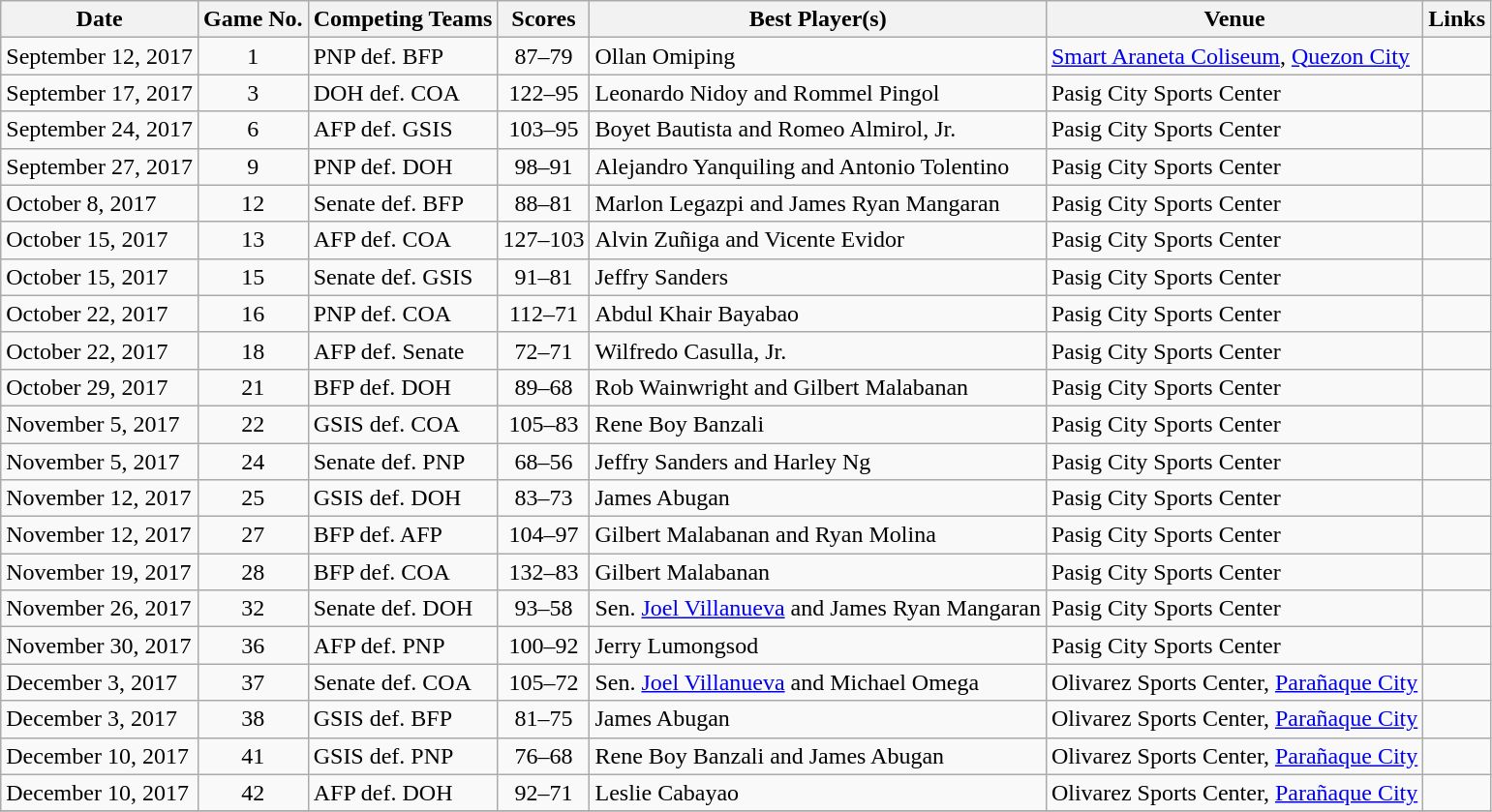<table class="wikitable sortable" border="1">
<tr>
<th>Date</th>
<th>Game No.</th>
<th>Competing Teams</th>
<th>Scores</th>
<th>Best Player(s)</th>
<th>Venue</th>
<th>Links</th>
</tr>
<tr>
<td>September 12, 2017</td>
<td style="text-align:center;">1 </td>
<td>PNP def. BFP</td>
<td style="text-align:center;">87–79</td>
<td>Ollan Omiping </td>
<td><a href='#'>Smart Araneta Coliseum</a>, <a href='#'>Quezon City</a></td>
<td>    </td>
</tr>
<tr>
<td>September 17, 2017</td>
<td style="text-align:center;">3 </td>
<td>DOH def. COA</td>
<td style="text-align:center;">122–95</td>
<td>Leonardo Nidoy and Rommel Pingol </td>
<td>Pasig City Sports Center</td>
<td>    </td>
</tr>
<tr>
<td>September 24, 2017</td>
<td style="text-align:center;">6 </td>
<td>AFP def. GSIS</td>
<td style="text-align:center;">103–95</td>
<td>Boyet Bautista and Romeo Almirol, Jr.</td>
<td>Pasig City Sports Center</td>
<td>    </td>
</tr>
<tr>
<td>September 27, 2017</td>
<td style="text-align:center;">9 </td>
<td>PNP def. DOH</td>
<td style="text-align:center;">98–91</td>
<td>Alejandro Yanquiling and Antonio Tolentino </td>
<td>Pasig City Sports Center</td>
<td>    </td>
</tr>
<tr>
<td>October 8, 2017</td>
<td style="text-align:center;">12 </td>
<td>Senate def. BFP</td>
<td style="text-align:center;">88–81</td>
<td>Marlon Legazpi and James Ryan Mangaran </td>
<td>Pasig City Sports Center</td>
<td>    </td>
</tr>
<tr>
<td>October 15, 2017</td>
<td style="text-align:center;">13 </td>
<td>AFP def. COA</td>
<td style="text-align:center;">127–103</td>
<td>Alvin Zuñiga and Vicente Evidor </td>
<td>Pasig City Sports Center</td>
<td>    </td>
</tr>
<tr>
<td>October 15, 2017</td>
<td style="text-align:center;">15 </td>
<td>Senate def. GSIS</td>
<td style="text-align:center;">91–81</td>
<td>Jeffry Sanders </td>
<td>Pasig City Sports Center</td>
<td>    </td>
</tr>
<tr>
<td>October 22, 2017</td>
<td style="text-align:center;">16 </td>
<td>PNP def. COA</td>
<td style="text-align:center;">112–71</td>
<td>Abdul Khair Bayabao </td>
<td>Pasig City Sports Center</td>
<td>    </td>
</tr>
<tr>
<td>October 22, 2017</td>
<td style="text-align:center;">18 </td>
<td>AFP def. Senate</td>
<td style="text-align:center;">72–71</td>
<td>Wilfredo Casulla, Jr.</td>
<td>Pasig City Sports Center</td>
<td>    </td>
</tr>
<tr>
<td>October 29, 2017</td>
<td style="text-align:center;">21 </td>
<td>BFP def. DOH</td>
<td style="text-align:center;">89–68</td>
<td>Rob Wainwright and Gilbert Malabanan </td>
<td>Pasig City Sports Center</td>
<td>    </td>
</tr>
<tr>
<td>November 5, 2017</td>
<td style="text-align:center;">22 </td>
<td>GSIS def. COA</td>
<td style="text-align:center;">105–83</td>
<td>Rene Boy Banzali </td>
<td>Pasig City Sports Center</td>
<td>     </td>
</tr>
<tr>
<td>November 5, 2017</td>
<td style="text-align:center;">24 </td>
<td>Senate def. PNP</td>
<td style="text-align:center;">68–56</td>
<td>Jeffry Sanders and Harley Ng </td>
<td>Pasig City Sports Center</td>
<td>     </td>
</tr>
<tr>
<td>November 12, 2017</td>
<td style="text-align:center;">25 </td>
<td>GSIS def. DOH</td>
<td style="text-align:center;">83–73</td>
<td>James Abugan</td>
<td>Pasig City Sports Center</td>
<td>    </td>
</tr>
<tr>
<td>November 12, 2017</td>
<td style="text-align:center;">27 </td>
<td>BFP def. AFP</td>
<td style="text-align:center;">104–97</td>
<td>Gilbert Malabanan and Ryan Molina</td>
<td>Pasig City Sports Center</td>
<td>    </td>
</tr>
<tr>
<td>November 19, 2017</td>
<td style="text-align:center;">28 </td>
<td>BFP def. COA</td>
<td style="text-align:center;">132–83</td>
<td>Gilbert Malabanan</td>
<td>Pasig City Sports Center</td>
<td>    </td>
</tr>
<tr>
<td>November 26, 2017</td>
<td style="text-align:center;">32 </td>
<td>Senate def. DOH</td>
<td style="text-align:center;">93–58</td>
<td>Sen. <a href='#'>Joel Villanueva</a> and James Ryan Mangaran</td>
<td>Pasig City Sports Center</td>
<td>    </td>
</tr>
<tr>
<td>November 30, 2017</td>
<td style="text-align:center;">36 </td>
<td>AFP def. PNP</td>
<td style="text-align:center;">100–92</td>
<td>Jerry Lumongsod</td>
<td>Pasig City Sports Center</td>
<td>    </td>
</tr>
<tr>
<td>December 3, 2017</td>
<td style="text-align:center;">37 </td>
<td>Senate def. COA</td>
<td style="text-align:center;">105–72</td>
<td>Sen. <a href='#'>Joel Villanueva</a> and Michael Omega</td>
<td>Olivarez Sports Center, <a href='#'>Parañaque City</a></td>
<td>    </td>
</tr>
<tr>
<td>December 3, 2017</td>
<td style="text-align:center;">38 </td>
<td>GSIS def. BFP</td>
<td style="text-align:center;">81–75</td>
<td>James Abugan</td>
<td>Olivarez Sports Center, <a href='#'>Parañaque City</a></td>
<td>    </td>
</tr>
<tr>
<td>December 10, 2017</td>
<td style="text-align:center;">41 </td>
<td>GSIS def. PNP</td>
<td style="text-align:center;">76–68</td>
<td>Rene Boy Banzali and James Abugan</td>
<td>Olivarez Sports Center, <a href='#'>Parañaque City</a></td>
<td>    </td>
</tr>
<tr>
<td>December 10, 2017</td>
<td style="text-align:center;">42 </td>
<td>AFP def. DOH</td>
<td style="text-align:center;">92–71</td>
<td>Leslie Cabayao</td>
<td>Olivarez Sports Center, <a href='#'>Parañaque City</a></td>
<td>    </td>
</tr>
<tr>
</tr>
</table>
